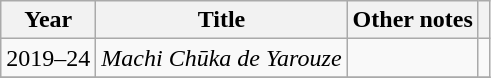<table class="wikitable">
<tr>
<th>Year</th>
<th>Title</th>
<th>Other notes</th>
<th></th>
</tr>
<tr>
<td>2019–24</td>
<td><em>Machi Chūka de Yarouze</em></td>
<td></td>
<td></td>
</tr>
<tr>
</tr>
</table>
